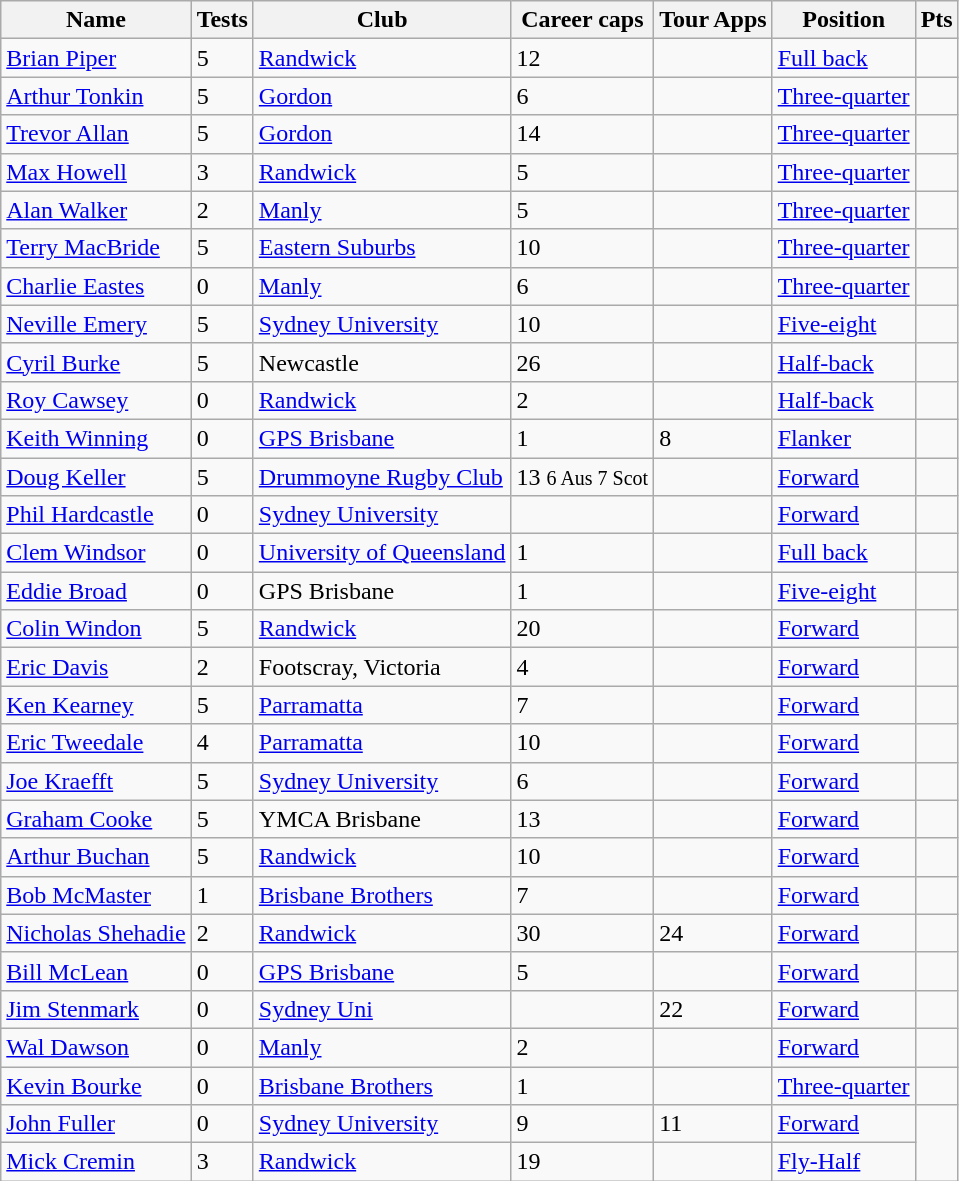<table class="wikitable" border="1">
<tr>
<th>Name</th>
<th>Tests</th>
<th>Club</th>
<th>Career caps</th>
<th>Tour Apps</th>
<th>Position</th>
<th>Pts</th>
</tr>
<tr>
<td><a href='#'>Brian Piper</a></td>
<td>5</td>
<td><a href='#'>Randwick</a></td>
<td>12</td>
<td></td>
<td><a href='#'>Full back</a></td>
<td></td>
</tr>
<tr>
<td><a href='#'>Arthur Tonkin</a></td>
<td>5</td>
<td><a href='#'>Gordon</a></td>
<td>6</td>
<td></td>
<td><a href='#'>Three-quarter</a></td>
<td></td>
</tr>
<tr>
<td><a href='#'>Trevor Allan</a></td>
<td>5</td>
<td><a href='#'>Gordon</a></td>
<td>14</td>
<td></td>
<td><a href='#'>Three-quarter</a></td>
<td></td>
</tr>
<tr>
<td><a href='#'>Max Howell</a></td>
<td>3</td>
<td><a href='#'>Randwick</a></td>
<td>5</td>
<td></td>
<td><a href='#'>Three-quarter</a></td>
<td></td>
</tr>
<tr>
<td><a href='#'>Alan Walker</a></td>
<td>2</td>
<td><a href='#'>Manly</a></td>
<td>5</td>
<td></td>
<td><a href='#'>Three-quarter</a></td>
<td></td>
</tr>
<tr>
<td><a href='#'>Terry MacBride</a></td>
<td>5</td>
<td><a href='#'>Eastern Suburbs</a></td>
<td>10</td>
<td></td>
<td><a href='#'>Three-quarter</a></td>
<td></td>
</tr>
<tr>
<td><a href='#'>Charlie Eastes</a></td>
<td>0</td>
<td><a href='#'>Manly</a></td>
<td>6</td>
<td></td>
<td><a href='#'>Three-quarter</a></td>
<td></td>
</tr>
<tr>
<td><a href='#'>Neville Emery</a></td>
<td>5</td>
<td><a href='#'>Sydney University</a></td>
<td>10</td>
<td></td>
<td><a href='#'>Five-eight</a></td>
<td></td>
</tr>
<tr>
<td><a href='#'>Cyril Burke</a></td>
<td>5</td>
<td>Newcastle</td>
<td>26</td>
<td></td>
<td><a href='#'>Half-back</a></td>
<td></td>
</tr>
<tr>
<td><a href='#'>Roy Cawsey</a></td>
<td>0</td>
<td><a href='#'>Randwick</a></td>
<td>2</td>
<td></td>
<td><a href='#'>Half-back</a></td>
<td></td>
</tr>
<tr>
<td><a href='#'>Keith Winning</a></td>
<td>0</td>
<td><a href='#'>GPS Brisbane</a></td>
<td>1</td>
<td>8</td>
<td><a href='#'>Flanker</a></td>
<td></td>
</tr>
<tr>
<td><a href='#'>Doug Keller</a></td>
<td>5</td>
<td><a href='#'>Drummoyne Rugby Club</a></td>
<td>13 <small>6 Aus 7 Scot</small></td>
<td></td>
<td><a href='#'>Forward</a></td>
<td></td>
</tr>
<tr>
<td><a href='#'>Phil Hardcastle</a></td>
<td>0</td>
<td><a href='#'>Sydney University</a></td>
<td></td>
<td></td>
<td><a href='#'>Forward</a></td>
</tr>
<tr>
<td><a href='#'>Clem Windsor</a></td>
<td>0</td>
<td><a href='#'>University of Queensland</a></td>
<td>1</td>
<td></td>
<td><a href='#'>Full back</a></td>
<td></td>
</tr>
<tr>
<td><a href='#'>Eddie Broad</a></td>
<td>0</td>
<td>GPS Brisbane</td>
<td>1</td>
<td></td>
<td><a href='#'>Five-eight</a></td>
<td></td>
</tr>
<tr>
<td><a href='#'>Colin Windon</a></td>
<td>5</td>
<td><a href='#'>Randwick</a></td>
<td>20</td>
<td></td>
<td><a href='#'>Forward</a></td>
<td></td>
</tr>
<tr>
<td><a href='#'>Eric Davis</a></td>
<td>2</td>
<td>Footscray, Victoria</td>
<td>4</td>
<td></td>
<td><a href='#'>Forward</a></td>
<td></td>
</tr>
<tr>
<td><a href='#'>Ken Kearney</a></td>
<td>5</td>
<td><a href='#'>Parramatta</a></td>
<td>7</td>
<td></td>
<td><a href='#'>Forward</a></td>
<td></td>
</tr>
<tr>
<td><a href='#'>Eric Tweedale</a></td>
<td>4</td>
<td><a href='#'>Parramatta</a></td>
<td>10</td>
<td></td>
<td><a href='#'>Forward</a></td>
<td></td>
</tr>
<tr>
<td><a href='#'>Joe Kraefft</a></td>
<td>5</td>
<td><a href='#'>Sydney University</a></td>
<td>6</td>
<td></td>
<td><a href='#'>Forward</a></td>
<td></td>
</tr>
<tr>
<td><a href='#'>Graham Cooke</a></td>
<td>5</td>
<td>YMCA Brisbane</td>
<td>13</td>
<td></td>
<td><a href='#'>Forward</a></td>
<td></td>
</tr>
<tr>
<td><a href='#'>Arthur Buchan</a></td>
<td>5</td>
<td><a href='#'>Randwick</a></td>
<td>10</td>
<td></td>
<td><a href='#'>Forward</a></td>
<td></td>
</tr>
<tr>
<td><a href='#'>Bob McMaster</a></td>
<td>1</td>
<td><a href='#'>Brisbane Brothers</a></td>
<td>7</td>
<td></td>
<td><a href='#'>Forward</a></td>
<td></td>
</tr>
<tr>
<td><a href='#'>Nicholas Shehadie</a></td>
<td>2</td>
<td><a href='#'>Randwick</a></td>
<td>30</td>
<td>24</td>
<td><a href='#'>Forward</a></td>
<td></td>
</tr>
<tr>
<td><a href='#'>Bill McLean</a></td>
<td>0</td>
<td><a href='#'>GPS Brisbane</a></td>
<td>5</td>
<td></td>
<td><a href='#'>Forward</a></td>
<td></td>
</tr>
<tr>
<td><a href='#'>Jim Stenmark</a></td>
<td>0</td>
<td><a href='#'>Sydney Uni</a></td>
<td></td>
<td>22</td>
<td><a href='#'>Forward</a></td>
</tr>
<tr>
<td><a href='#'>Wal Dawson</a></td>
<td>0</td>
<td><a href='#'>Manly</a></td>
<td>2</td>
<td></td>
<td><a href='#'>Forward</a></td>
<td></td>
</tr>
<tr>
<td><a href='#'>Kevin Bourke</a></td>
<td>0</td>
<td><a href='#'>Brisbane Brothers</a></td>
<td>1</td>
<td></td>
<td><a href='#'>Three-quarter</a></td>
<td></td>
</tr>
<tr>
<td><a href='#'>John Fuller</a></td>
<td>0</td>
<td><a href='#'>Sydney University</a></td>
<td>9</td>
<td>11</td>
<td><a href='#'>Forward</a></td>
</tr>
<tr>
<td><a href='#'>Mick Cremin</a></td>
<td>3</td>
<td><a href='#'>Randwick</a></td>
<td>19</td>
<td></td>
<td><a href='#'>Fly-Half</a></td>
</tr>
</table>
